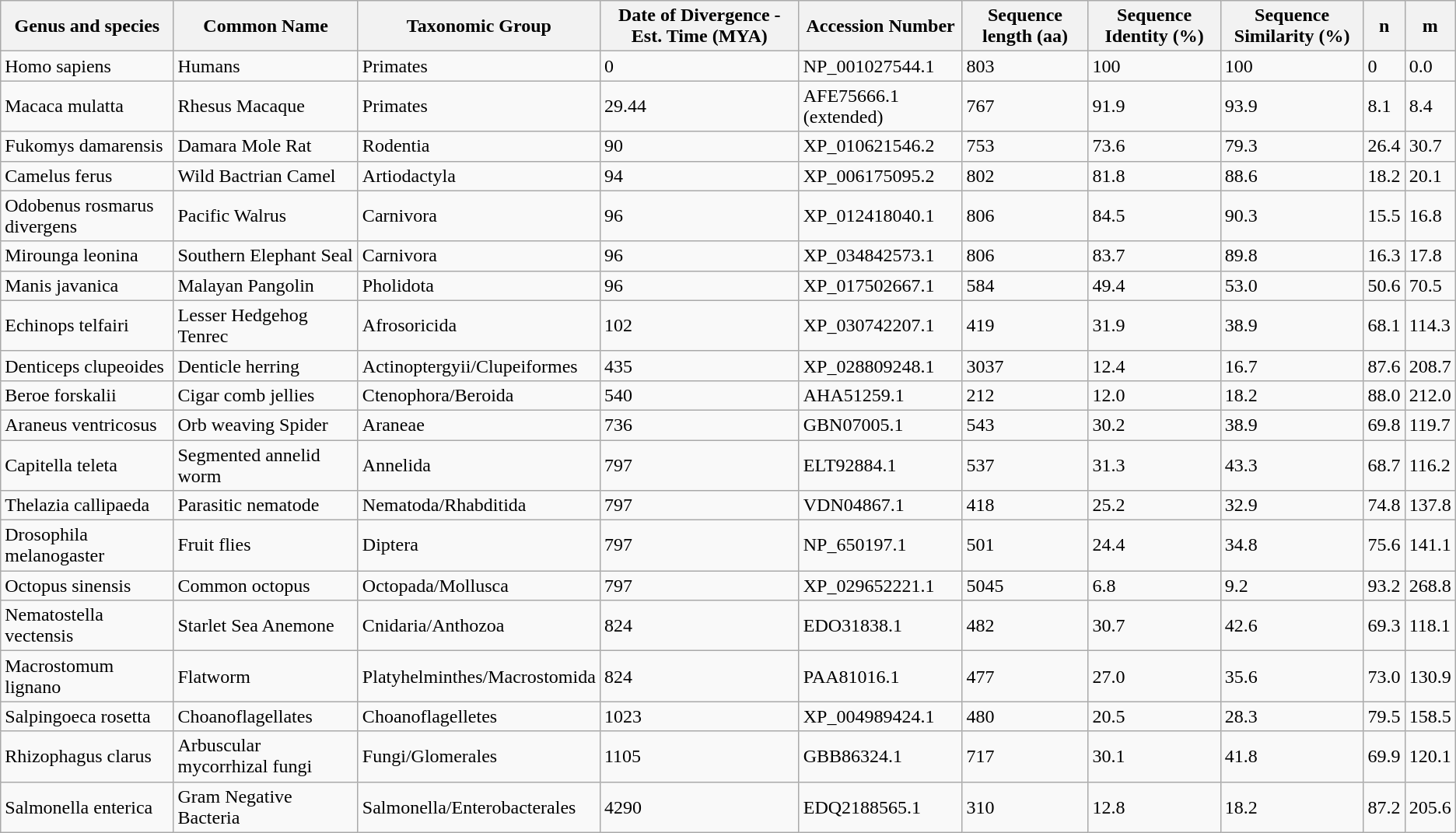<table class="wikitable">
<tr>
<th>Genus and species</th>
<th>Common Name</th>
<th>Taxonomic Group</th>
<th>Date of Divergence - Est. Time (MYA)</th>
<th>Accession Number</th>
<th>Sequence length (aa)</th>
<th>Sequence Identity (%)</th>
<th>Sequence Similarity (%)</th>
<th>n</th>
<th>m</th>
</tr>
<tr>
<td>Homo sapiens</td>
<td>Humans</td>
<td>Primates</td>
<td>0</td>
<td>NP_001027544.1</td>
<td>803</td>
<td>100</td>
<td>100</td>
<td>0</td>
<td>0.0</td>
</tr>
<tr>
<td>Macaca mulatta</td>
<td>Rhesus Macaque</td>
<td>Primates</td>
<td>29.44</td>
<td>AFE75666.1 (extended)</td>
<td>767</td>
<td>91.9</td>
<td>93.9</td>
<td>8.1</td>
<td>8.4</td>
</tr>
<tr>
<td>Fukomys damarensis</td>
<td>Damara Mole Rat</td>
<td>Rodentia</td>
<td>90</td>
<td>XP_010621546.2</td>
<td>753</td>
<td>73.6</td>
<td>79.3</td>
<td>26.4</td>
<td>30.7</td>
</tr>
<tr>
<td>Camelus ferus</td>
<td>Wild Bactrian Camel</td>
<td>Artiodactyla</td>
<td>94</td>
<td>XP_006175095.2</td>
<td>802</td>
<td>81.8</td>
<td>88.6</td>
<td>18.2</td>
<td>20.1</td>
</tr>
<tr>
<td>Odobenus rosmarus divergens</td>
<td>Pacific  Walrus</td>
<td>Carnivora</td>
<td>96</td>
<td>XP_012418040.1</td>
<td>806</td>
<td>84.5</td>
<td>90.3</td>
<td>15.5</td>
<td>16.8</td>
</tr>
<tr>
<td>Mirounga leonina</td>
<td>Southern Elephant Seal</td>
<td>Carnivora</td>
<td>96</td>
<td>XP_034842573.1</td>
<td>806</td>
<td>83.7</td>
<td>89.8</td>
<td>16.3</td>
<td>17.8</td>
</tr>
<tr>
<td>Manis javanica</td>
<td>Malayan Pangolin</td>
<td>Pholidota</td>
<td>96</td>
<td>XP_017502667.1</td>
<td>584</td>
<td>49.4</td>
<td>53.0</td>
<td>50.6</td>
<td>70.5</td>
</tr>
<tr>
<td>Echinops telfairi</td>
<td>Lesser Hedgehog Tenrec</td>
<td>Afrosoricida</td>
<td>102</td>
<td>XP_030742207.1</td>
<td>419</td>
<td>31.9</td>
<td>38.9</td>
<td>68.1</td>
<td>114.3</td>
</tr>
<tr>
<td>Denticeps clupeoides</td>
<td>Denticle herring</td>
<td>Actinoptergyii/Clupeiformes</td>
<td>435</td>
<td>XP_028809248.1</td>
<td>3037</td>
<td>12.4</td>
<td>16.7</td>
<td>87.6</td>
<td>208.7</td>
</tr>
<tr>
<td>Beroe forskalii</td>
<td>Cigar comb jellies</td>
<td>Ctenophora/Beroida</td>
<td>540</td>
<td>AHA51259.1</td>
<td>212</td>
<td>12.0</td>
<td>18.2</td>
<td>88.0</td>
<td>212.0</td>
</tr>
<tr>
<td>Araneus ventricosus</td>
<td>Orb weaving Spider</td>
<td>Araneae</td>
<td>736</td>
<td>GBN07005.1</td>
<td>543</td>
<td>30.2</td>
<td>38.9</td>
<td>69.8</td>
<td>119.7</td>
</tr>
<tr>
<td>Capitella teleta</td>
<td>Segmented annelid worm</td>
<td>Annelida</td>
<td>797</td>
<td>ELT92884.1</td>
<td>537</td>
<td>31.3</td>
<td>43.3</td>
<td>68.7</td>
<td>116.2</td>
</tr>
<tr>
<td>Thelazia callipaeda</td>
<td>Parasitic nematode</td>
<td>Nematoda/Rhabditida</td>
<td>797</td>
<td>VDN04867.1</td>
<td>418</td>
<td>25.2</td>
<td>32.9</td>
<td>74.8</td>
<td>137.8</td>
</tr>
<tr>
<td>Drosophila melanogaster</td>
<td>Fruit flies</td>
<td>Diptera</td>
<td>797</td>
<td>NP_650197.1</td>
<td>501</td>
<td>24.4</td>
<td>34.8</td>
<td>75.6</td>
<td>141.1</td>
</tr>
<tr>
<td>Octopus sinensis</td>
<td>Common octopus</td>
<td>Octopada/Mollusca</td>
<td>797</td>
<td>XP_029652221.1</td>
<td>5045</td>
<td>6.8</td>
<td>9.2</td>
<td>93.2</td>
<td>268.8</td>
</tr>
<tr>
<td>Nematostella vectensis</td>
<td>Starlet Sea Anemone</td>
<td>Cnidaria/Anthozoa</td>
<td>824</td>
<td>EDO31838.1</td>
<td>482</td>
<td>30.7</td>
<td>42.6</td>
<td>69.3</td>
<td>118.1</td>
</tr>
<tr>
<td>Macrostomum lignano</td>
<td>Flatworm</td>
<td>Platyhelminthes/Macrostomida</td>
<td>824</td>
<td>PAA81016.1</td>
<td>477</td>
<td>27.0</td>
<td>35.6</td>
<td>73.0</td>
<td>130.9</td>
</tr>
<tr>
<td>Salpingoeca rosetta</td>
<td>Choanoflagellates</td>
<td>Choanoflagelletes</td>
<td>1023</td>
<td>XP_004989424.1</td>
<td>480</td>
<td>20.5</td>
<td>28.3</td>
<td>79.5</td>
<td>158.5</td>
</tr>
<tr>
<td>Rhizophagus clarus</td>
<td>Arbuscular mycorrhizal fungi</td>
<td>Fungi/Glomerales</td>
<td>1105</td>
<td>GBB86324.1</td>
<td>717</td>
<td>30.1</td>
<td>41.8</td>
<td>69.9</td>
<td>120.1</td>
</tr>
<tr>
<td>Salmonella enterica</td>
<td>Gram Negative Bacteria</td>
<td>Salmonella/Enterobacterales</td>
<td>4290</td>
<td>EDQ2188565.1</td>
<td>310</td>
<td>12.8</td>
<td>18.2</td>
<td>87.2</td>
<td>205.6</td>
</tr>
</table>
